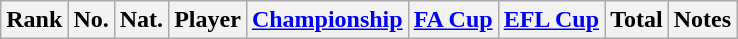<table class="wikitable" style="text-align:center">
<tr>
<th width=0%>Rank</th>
<th width=0%>No.</th>
<th width=0%>Nat.</th>
<th width=0%>Player</th>
<th width=0%><a href='#'>Championship</a></th>
<th width=0%><a href='#'>FA Cup</a></th>
<th width=0%><a href='#'>EFL Cup</a></th>
<th width=0%>Total</th>
<th width=0%>Notes</th>
</tr>
</table>
